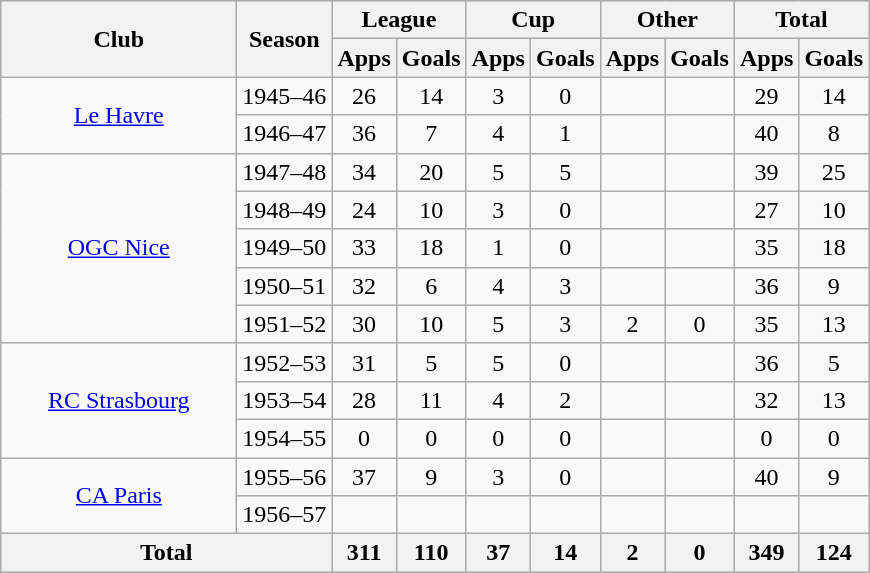<table class="wikitable" style="text-align:center">
<tr>
<th rowspan="2" width="150">Club</th>
<th rowspan="2">Season</th>
<th colspan="2">League</th>
<th colspan="2">Cup</th>
<th colspan="2">Other</th>
<th colspan="2">Total</th>
</tr>
<tr>
<th>Apps</th>
<th>Goals</th>
<th>Apps</th>
<th>Goals</th>
<th>Apps</th>
<th>Goals</th>
<th>Apps</th>
<th>Goals</th>
</tr>
<tr>
<td rowspan="2"><a href='#'>Le Havre</a></td>
<td>1945–46</td>
<td>26</td>
<td>14</td>
<td>3</td>
<td>0</td>
<td></td>
<td></td>
<td>29</td>
<td>14</td>
</tr>
<tr>
<td>1946–47</td>
<td>36</td>
<td>7</td>
<td>4</td>
<td>1</td>
<td></td>
<td></td>
<td>40</td>
<td>8</td>
</tr>
<tr>
<td rowspan="5"><a href='#'>OGC Nice</a></td>
<td>1947–48</td>
<td>34</td>
<td>20</td>
<td>5</td>
<td>5</td>
<td></td>
<td></td>
<td>39</td>
<td>25</td>
</tr>
<tr>
<td>1948–49</td>
<td>24</td>
<td>10</td>
<td>3</td>
<td>0</td>
<td></td>
<td></td>
<td>27</td>
<td>10</td>
</tr>
<tr>
<td>1949–50</td>
<td>33</td>
<td>18</td>
<td>1</td>
<td>0</td>
<td></td>
<td></td>
<td>35</td>
<td>18</td>
</tr>
<tr>
<td>1950–51</td>
<td>32</td>
<td>6</td>
<td>4</td>
<td>3</td>
<td></td>
<td></td>
<td>36</td>
<td>9</td>
</tr>
<tr>
<td>1951–52</td>
<td>30</td>
<td>10</td>
<td>5</td>
<td>3</td>
<td>2</td>
<td>0</td>
<td>35</td>
<td>13</td>
</tr>
<tr>
<td rowspan="3"><a href='#'>RC Strasbourg</a></td>
<td>1952–53</td>
<td>31</td>
<td>5</td>
<td>5</td>
<td>0</td>
<td></td>
<td></td>
<td>36</td>
<td>5</td>
</tr>
<tr>
<td>1953–54</td>
<td>28</td>
<td>11</td>
<td>4</td>
<td>2</td>
<td></td>
<td></td>
<td>32</td>
<td>13</td>
</tr>
<tr>
<td>1954–55</td>
<td>0</td>
<td>0</td>
<td>0</td>
<td>0</td>
<td></td>
<td></td>
<td>0</td>
<td>0</td>
</tr>
<tr>
<td rowspan="2"><a href='#'>CA Paris</a></td>
<td>1955–56</td>
<td>37</td>
<td>9</td>
<td>3</td>
<td>0</td>
<td></td>
<td></td>
<td>40</td>
<td>9</td>
</tr>
<tr>
<td>1956–57</td>
<td></td>
<td></td>
<td></td>
<td></td>
<td></td>
<td></td>
<td></td>
<td></td>
</tr>
<tr>
<th colspan="2">Total</th>
<th>311</th>
<th>110</th>
<th>37</th>
<th>14</th>
<th>2</th>
<th>0</th>
<th>349</th>
<th>124</th>
</tr>
</table>
